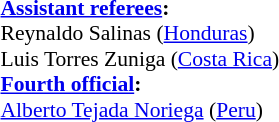<table width=100% style="font-size: 90%">
<tr>
<td><br><strong><a href='#'>Assistant referees</a>:</strong>
<br>Reynaldo Salinas (<a href='#'>Honduras</a>)
<br>Luis Torres Zuniga (<a href='#'>Costa Rica</a>)
<br><strong><a href='#'>Fourth official</a>:</strong>
<br><a href='#'>Alberto Tejada Noriega</a> (<a href='#'>Peru</a>)</td>
</tr>
</table>
